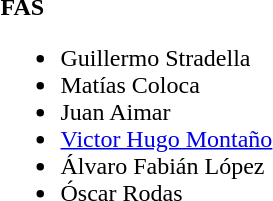<table>
<tr>
<td><strong>FAS</strong><br><ul><li> Guillermo Stradella</li><li> Matías Coloca </li><li> Juan Aimar</li><li> <a href='#'>Victor Hugo Montaño</a> </li><li> Álvaro Fabián López</li><li> Óscar Rodas</li></ul></td>
</tr>
</table>
